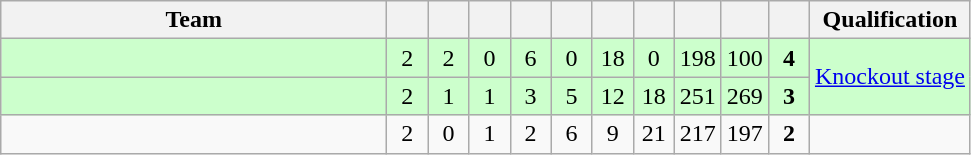<table class=wikitable style="text-align:center">
<tr>
<th width=250>Team</th>
<th width=20></th>
<th width=20></th>
<th width=20></th>
<th width=20></th>
<th width=20></th>
<th width=20></th>
<th width=20></th>
<th width=20></th>
<th width=20></th>
<th width=20></th>
<th>Qualification</th>
</tr>
<tr style="background-color:#ccffcc;">
<td style="text-align:left;"></td>
<td>2</td>
<td>2</td>
<td>0</td>
<td>6</td>
<td>0</td>
<td>18</td>
<td>0</td>
<td>198</td>
<td>100</td>
<td><strong>4</strong></td>
<td rowspan=2><a href='#'>Knockout stage</a></td>
</tr>
<tr style="background-color:#ccffcc;">
<td style="text-align:left;"></td>
<td>2</td>
<td>1</td>
<td>1</td>
<td>3</td>
<td>5</td>
<td>12</td>
<td>18</td>
<td>251</td>
<td>269</td>
<td><strong>3</strong></td>
</tr>
<tr>
<td style="text-align:left;"></td>
<td>2</td>
<td>0</td>
<td>1</td>
<td>2</td>
<td>6</td>
<td>9</td>
<td>21</td>
<td>217</td>
<td>197</td>
<td><strong>2</strong></td>
<td></td>
</tr>
</table>
